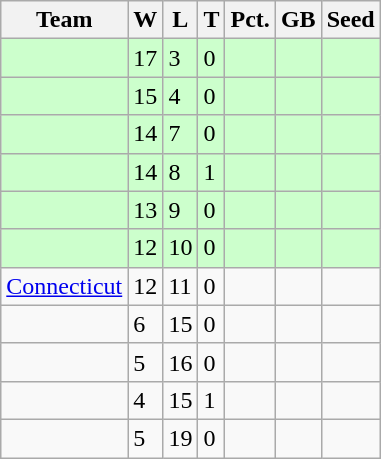<table class=wikitable>
<tr>
<th>Team</th>
<th>W</th>
<th>L</th>
<th>T</th>
<th>Pct.</th>
<th>GB</th>
<th>Seed</th>
</tr>
<tr bgcolor=#ccffcc>
<td></td>
<td>17</td>
<td>3</td>
<td>0</td>
<td></td>
<td></td>
<td></td>
</tr>
<tr bgcolor=#ccffcc>
<td></td>
<td>15</td>
<td>4</td>
<td>0</td>
<td></td>
<td></td>
<td></td>
</tr>
<tr bgcolor=#ccffcc>
<td></td>
<td>14</td>
<td>7</td>
<td>0</td>
<td></td>
<td></td>
<td></td>
</tr>
<tr bgcolor=#ccffcc>
<td></td>
<td>14</td>
<td>8</td>
<td>1</td>
<td></td>
<td></td>
<td></td>
</tr>
<tr bgcolor=#ccffcc>
<td></td>
<td>13</td>
<td>9</td>
<td>0</td>
<td></td>
<td></td>
<td></td>
</tr>
<tr bgcolor=#ccffcc>
<td></td>
<td>12</td>
<td>10</td>
<td>0</td>
<td></td>
<td></td>
<td></td>
</tr>
<tr>
<td><a href='#'>Connecticut</a></td>
<td>12</td>
<td>11</td>
<td>0</td>
<td></td>
<td></td>
<td></td>
</tr>
<tr>
<td></td>
<td>6</td>
<td>15</td>
<td>0</td>
<td></td>
<td></td>
<td></td>
</tr>
<tr>
<td></td>
<td>5</td>
<td>16</td>
<td>0</td>
<td></td>
<td></td>
<td></td>
</tr>
<tr>
<td></td>
<td>4</td>
<td>15</td>
<td>1</td>
<td></td>
<td></td>
<td></td>
</tr>
<tr>
<td></td>
<td>5</td>
<td>19</td>
<td>0</td>
<td></td>
<td></td>
<td></td>
</tr>
</table>
